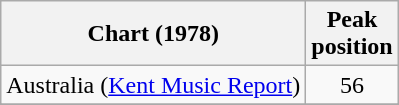<table class="wikitable">
<tr>
<th>Chart (1978)</th>
<th>Peak<br>position</th>
</tr>
<tr>
<td>Australia (<a href='#'>Kent Music Report</a>)</td>
<td style="text-align:center;">56</td>
</tr>
<tr>
</tr>
<tr>
</tr>
</table>
